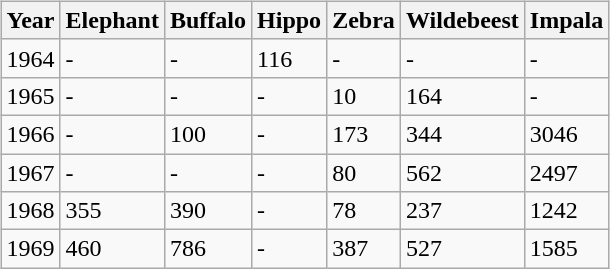<table class="wikitable sortable" style="margin:5px;float:right">
<tr>
<th>Year</th>
<th>Elephant</th>
<th>Buffalo</th>
<th>Hippo</th>
<th>Zebra</th>
<th>Wildebeest</th>
<th>Impala</th>
</tr>
<tr>
<td>1964</td>
<td>-</td>
<td>-</td>
<td>116</td>
<td>-</td>
<td>-</td>
<td>-</td>
</tr>
<tr>
<td>1965</td>
<td>-</td>
<td>-</td>
<td>-</td>
<td>10</td>
<td>164</td>
<td>-</td>
</tr>
<tr>
<td>1966</td>
<td>-</td>
<td>100</td>
<td>-</td>
<td>173</td>
<td>344</td>
<td>3046</td>
</tr>
<tr>
<td>1967</td>
<td>-</td>
<td>-</td>
<td>-</td>
<td>80</td>
<td>562</td>
<td>2497</td>
</tr>
<tr>
<td>1968</td>
<td>355</td>
<td>390</td>
<td>-</td>
<td>78</td>
<td>237</td>
<td>1242</td>
</tr>
<tr>
<td>1969</td>
<td>460</td>
<td>786</td>
<td>-</td>
<td>387</td>
<td>527</td>
<td>1585</td>
</tr>
</table>
